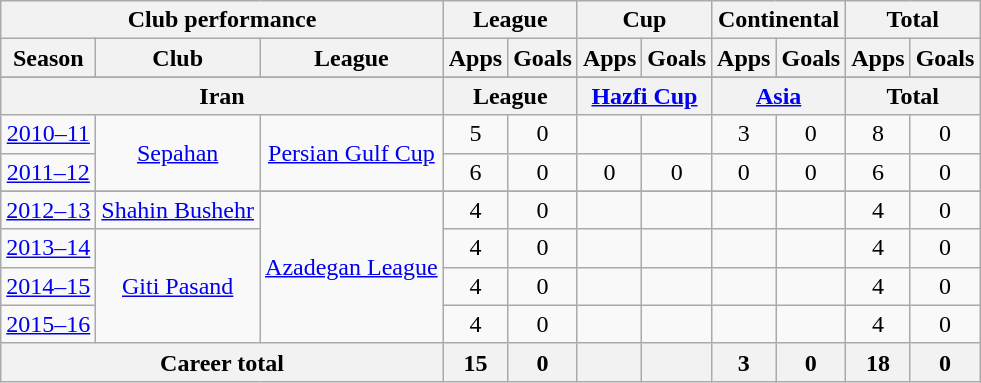<table class="wikitable" style="text-align:center">
<tr>
<th colspan=3>Club performance</th>
<th colspan=2>League</th>
<th colspan=2>Cup</th>
<th colspan=2>Continental</th>
<th colspan=2>Total</th>
</tr>
<tr>
<th>Season</th>
<th>Club</th>
<th>League</th>
<th>Apps</th>
<th>Goals</th>
<th>Apps</th>
<th>Goals</th>
<th>Apps</th>
<th>Goals</th>
<th>Apps</th>
<th>Goals</th>
</tr>
<tr>
</tr>
<tr>
<th colspan=3>Iran</th>
<th colspan=2>League</th>
<th colspan=2><a href='#'>Hazfi Cup</a></th>
<th colspan=2><a href='#'>Asia</a></th>
<th colspan=2>Total</th>
</tr>
<tr>
<td><a href='#'>2010–11</a></td>
<td rowspan="2"><a href='#'>Sepahan</a></td>
<td rowspan="2"><a href='#'>Persian Gulf Cup</a></td>
<td>5</td>
<td>0</td>
<td></td>
<td></td>
<td>3</td>
<td>0</td>
<td>8</td>
<td>0</td>
</tr>
<tr>
<td><a href='#'>2011–12</a></td>
<td>6</td>
<td>0</td>
<td>0</td>
<td>0</td>
<td>0</td>
<td>0</td>
<td>6</td>
<td>0</td>
</tr>
<tr>
</tr>
<tr>
<td><a href='#'>2012–13</a></td>
<td rowspan="1"><a href='#'>Shahin Bushehr</a></td>
<td rowspan="4"><a href='#'>Azadegan League</a></td>
<td>4</td>
<td>0</td>
<td></td>
<td></td>
<td></td>
<td></td>
<td>4</td>
<td>0</td>
</tr>
<tr>
<td><a href='#'>2013–14</a></td>
<td rowspan="3"><a href='#'>Giti Pasand</a></td>
<td>4</td>
<td>0</td>
<td></td>
<td></td>
<td></td>
<td></td>
<td>4</td>
<td>0</td>
</tr>
<tr>
<td><a href='#'>2014–15</a></td>
<td>4</td>
<td>0</td>
<td></td>
<td></td>
<td></td>
<td></td>
<td>4</td>
<td>0</td>
</tr>
<tr>
<td><a href='#'>2015–16</a></td>
<td>4</td>
<td>0</td>
<td></td>
<td></td>
<td></td>
<td></td>
<td>4</td>
<td>0</td>
</tr>
<tr>
<th colspan=3>Career total</th>
<th>15</th>
<th>0</th>
<th></th>
<th></th>
<th>3</th>
<th>0</th>
<th>18</th>
<th>0</th>
</tr>
</table>
